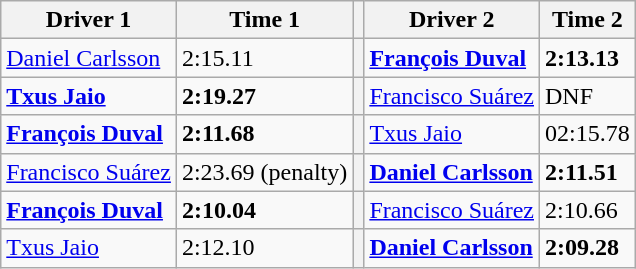<table class="wikitable">
<tr>
<th>Driver 1</th>
<th>Time 1</th>
<th></th>
<th>Driver 2</th>
<th>Time 2</th>
</tr>
<tr>
<td> <a href='#'>Daniel Carlsson</a></td>
<td>2:15.11</td>
<th></th>
<td><strong> <a href='#'>François Duval</a></strong></td>
<td><strong>2:13.13</strong></td>
</tr>
<tr>
<td><strong> <a href='#'>Txus Jaio</a></strong></td>
<td><strong>2:19.27</strong></td>
<th></th>
<td> <a href='#'>Francisco Suárez</a></td>
<td>DNF</td>
</tr>
<tr>
<td><strong> <a href='#'>François Duval</a></strong></td>
<td><strong>2:11.68</strong></td>
<th></th>
<td> <a href='#'>Txus Jaio</a></td>
<td>02:15.78</td>
</tr>
<tr>
<td> <a href='#'>Francisco Suárez</a></td>
<td>2:23.69 (penalty)</td>
<th></th>
<td><strong> <a href='#'>Daniel Carlsson</a></strong></td>
<td><strong>2:11.51</strong></td>
</tr>
<tr>
<td><strong> <a href='#'>François Duval</a></strong></td>
<td><strong>2:10.04</strong></td>
<th></th>
<td> <a href='#'>Francisco Suárez</a></td>
<td>2:10.66</td>
</tr>
<tr>
<td> <a href='#'>Txus Jaio</a></td>
<td>2:12.10</td>
<th></th>
<td><strong> <a href='#'>Daniel Carlsson</a></strong></td>
<td><strong>2:09.28</strong></td>
</tr>
</table>
